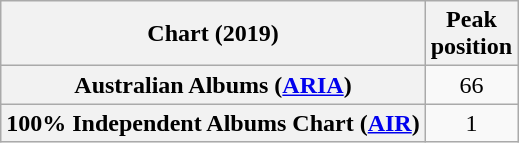<table class="wikitable sortable plainrowheaders" style="text-align:center">
<tr>
<th scope="col">Chart (2019)</th>
<th scope="col">Peak<br>position</th>
</tr>
<tr>
<th scope="row">Australian Albums (<a href='#'>ARIA</a>)</th>
<td>66</td>
</tr>
<tr>
<th scope="row">100% Independent Albums Chart (<a href='#'>AIR</a>)</th>
<td>1</td>
</tr>
</table>
